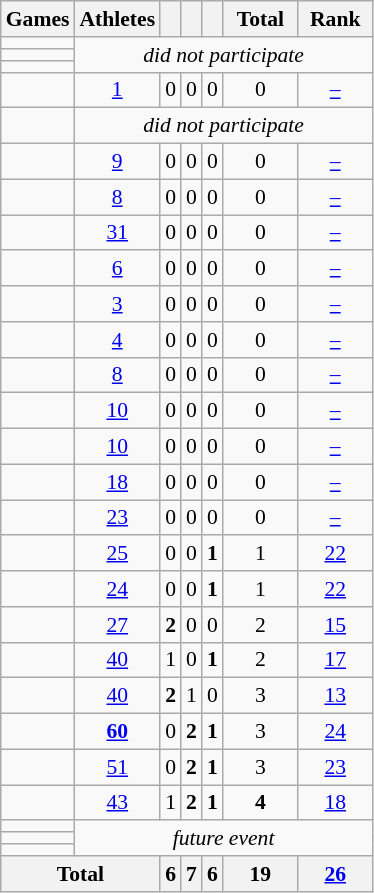<table class="wikitable" style="text-align:center; font-size:90%;">
<tr>
<th>Games</th>
<th>Athletes</th>
<th width:3em; font-weight:bold;"></th>
<th width:3em; font-weight:bold;"></th>
<th width:3em; font-weight:bold;"></th>
<th style="width:3em; font-weight:bold;">Total</th>
<th style="width:3em; font-weight:bold;">Rank</th>
</tr>
<tr>
<td align=left> </td>
<td rowspan="3"; colspan=6><em>did not participate</em></td>
</tr>
<tr>
<td align=left> </td>
</tr>
<tr>
<td align=left> </td>
</tr>
<tr>
<td align=left> </td>
<td><a href='#'>1</a></td>
<td>0</td>
<td>0</td>
<td>0</td>
<td>0</td>
<td><a href='#'>–</a></td>
</tr>
<tr>
<td align=left> </td>
<td colspan=6><em>did not participate</em></td>
</tr>
<tr>
<td align=left> </td>
<td><a href='#'>9</a></td>
<td>0</td>
<td>0</td>
<td>0</td>
<td>0</td>
<td><a href='#'>–</a></td>
</tr>
<tr>
<td align=left> </td>
<td><a href='#'>8</a></td>
<td>0</td>
<td>0</td>
<td>0</td>
<td>0</td>
<td><a href='#'>–</a></td>
</tr>
<tr>
<td align=left> </td>
<td><a href='#'>31</a></td>
<td>0</td>
<td>0</td>
<td>0</td>
<td>0</td>
<td><a href='#'>–</a></td>
</tr>
<tr>
<td align=left> </td>
<td><a href='#'>6</a></td>
<td>0</td>
<td>0</td>
<td>0</td>
<td>0</td>
<td><a href='#'>–</a></td>
</tr>
<tr>
<td align=left> </td>
<td><a href='#'>3</a></td>
<td>0</td>
<td>0</td>
<td>0</td>
<td>0</td>
<td><a href='#'>–</a></td>
</tr>
<tr>
<td align=left> </td>
<td><a href='#'>4</a></td>
<td>0</td>
<td>0</td>
<td>0</td>
<td>0</td>
<td><a href='#'>–</a></td>
</tr>
<tr>
<td align=left> </td>
<td><a href='#'>8</a></td>
<td>0</td>
<td>0</td>
<td>0</td>
<td>0</td>
<td><a href='#'>–</a></td>
</tr>
<tr>
<td align=left> </td>
<td><a href='#'>10</a></td>
<td>0</td>
<td>0</td>
<td>0</td>
<td>0</td>
<td><a href='#'>–</a></td>
</tr>
<tr>
<td align=left> </td>
<td><a href='#'>10</a></td>
<td>0</td>
<td>0</td>
<td>0</td>
<td>0</td>
<td><a href='#'>–</a></td>
</tr>
<tr>
<td align=left> </td>
<td><a href='#'>18</a></td>
<td>0</td>
<td>0</td>
<td>0</td>
<td>0</td>
<td><a href='#'>–</a></td>
</tr>
<tr>
<td align=left> </td>
<td><a href='#'>23</a></td>
<td>0</td>
<td>0</td>
<td>0</td>
<td>0</td>
<td><a href='#'>–</a></td>
</tr>
<tr>
<td align=left> </td>
<td><a href='#'>25</a></td>
<td>0</td>
<td>0</td>
<td><strong>1</strong></td>
<td>1</td>
<td><a href='#'>22</a></td>
</tr>
<tr>
<td align=left> </td>
<td><a href='#'>24</a></td>
<td>0</td>
<td>0</td>
<td><strong>1</strong></td>
<td>1</td>
<td><a href='#'>22</a></td>
</tr>
<tr>
<td align=left> </td>
<td><a href='#'>27</a></td>
<td><strong>2</strong></td>
<td>0</td>
<td>0</td>
<td>2</td>
<td><a href='#'>15</a></td>
</tr>
<tr>
<td align=left> </td>
<td><a href='#'>40</a></td>
<td>1</td>
<td>0</td>
<td><strong>1</strong></td>
<td>2</td>
<td><a href='#'>17</a></td>
</tr>
<tr>
<td align=left> </td>
<td><a href='#'>40</a></td>
<td><strong>2</strong></td>
<td>1</td>
<td>0</td>
<td>3</td>
<td><a href='#'>13</a></td>
</tr>
<tr>
<td align=left> </td>
<td><strong><a href='#'>60</a></strong></td>
<td>0</td>
<td><strong>2</strong></td>
<td><strong>1</strong></td>
<td>3</td>
<td><a href='#'>24</a></td>
</tr>
<tr>
<td align=left> </td>
<td><a href='#'>51</a></td>
<td>0</td>
<td><strong>2</strong></td>
<td><strong>1</strong></td>
<td>3</td>
<td><a href='#'>23</a></td>
</tr>
<tr>
<td align=left> </td>
<td><a href='#'>43</a></td>
<td>1</td>
<td><strong>2</strong></td>
<td><strong>1</strong></td>
<td><strong>4</strong></td>
<td><a href='#'>18</a></td>
</tr>
<tr>
<td align=left> </td>
<td colspan=6; rowspan=3><em>future event</em></td>
</tr>
<tr>
<td align=left> </td>
</tr>
<tr>
<td align=left> </td>
</tr>
<tr>
<th colspan=2>Total</th>
<th>6</th>
<th>7</th>
<th>6</th>
<th>19</th>
<th><a href='#'>26</a></th>
</tr>
</table>
